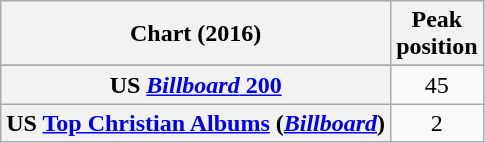<table class="wikitable sortable plainrowheaders" style="text-align:center">
<tr>
<th scope="col">Chart (2016)</th>
<th scope="col">Peak<br> position</th>
</tr>
<tr>
</tr>
<tr>
</tr>
<tr>
</tr>
<tr>
</tr>
<tr>
</tr>
<tr>
<th scope="row">US <a href='#'><em>Billboard</em> 200</a></th>
<td>45</td>
</tr>
<tr>
<th scope="row">US <a href='#'>Top Christian Albums</a> (<em><a href='#'>Billboard</a></em>)</th>
<td>2</td>
</tr>
</table>
